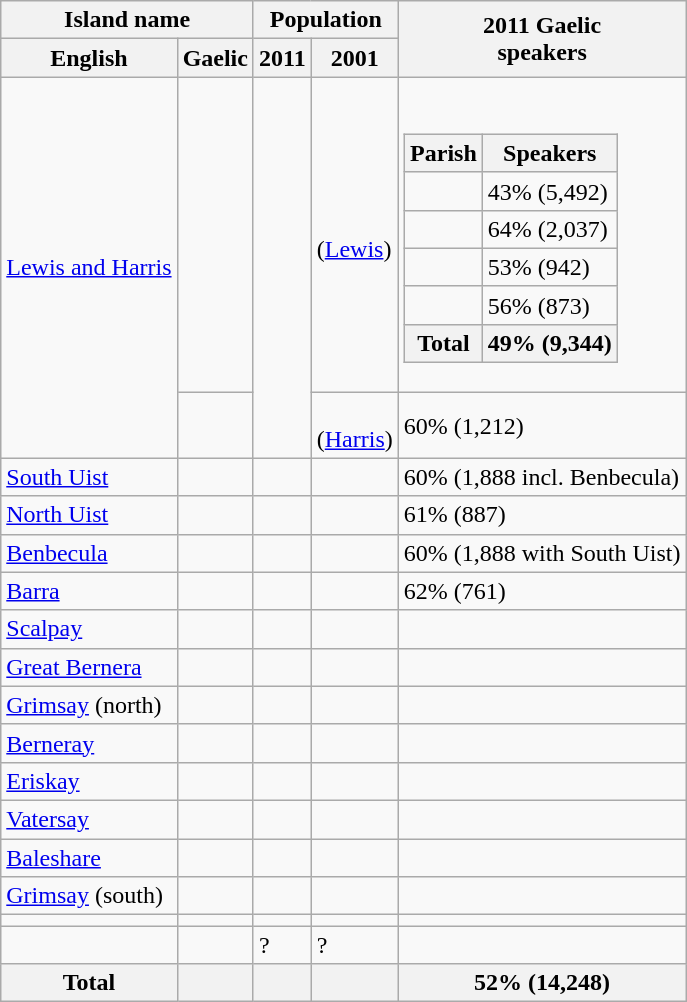<table class="wikitable sortable">
<tr>
<th colspan=2>Island name</th>
<th colspan=2>Population</th>
<th rowspan=2>2011 Gaelic<br>speakers</th>
</tr>
<tr>
<th>English</th>
<th>Gaelic</th>
<th>2011</th>
<th>2001</th>
</tr>
<tr>
<td rowspan=2><a href='#'>Lewis and Harris</a></td>
<td><em></em></td>
<td rowspan=2></td>
<td><br>(<a href='#'>Lewis</a>)</td>
<td><br><table class="wikitable">
<tr>
<th>Parish</th>
<th>Speakers</th>
</tr>
<tr>
<td></td>
<td>43%  (5,492)</td>
</tr>
<tr>
<td></td>
<td>64%  (2,037)</td>
</tr>
<tr>
<td></td>
<td>53%  (942)</td>
</tr>
<tr>
<td></td>
<td>56%  (873)</td>
</tr>
<tr>
<th>Total</th>
<th>49%  (9,344)</th>
</tr>
</table>
</td>
</tr>
<tr>
<td><em></em></td>
<td><br>(<a href='#'>Harris</a>)</td>
<td>60%  (1,212)</td>
</tr>
<tr>
<td><a href='#'>South Uist</a></td>
<td><em></em></td>
<td></td>
<td></td>
<td>60%  (1,888 incl. Benbecula)</td>
</tr>
<tr>
<td><a href='#'>North Uist</a></td>
<td><em></em></td>
<td></td>
<td></td>
<td>61%  (887)</td>
</tr>
<tr>
<td><a href='#'>Benbecula</a></td>
<td><em></em></td>
<td></td>
<td></td>
<td>60%  (1,888 with South Uist)</td>
</tr>
<tr>
<td><a href='#'>Barra</a></td>
<td><em></em></td>
<td></td>
<td></td>
<td>62%  (761)</td>
</tr>
<tr>
<td><a href='#'>Scalpay</a></td>
<td><em></em></td>
<td></td>
<td></td>
<td></td>
</tr>
<tr>
<td><a href='#'>Great Bernera</a></td>
<td><em></em></td>
<td></td>
<td></td>
<td></td>
</tr>
<tr>
<td><a href='#'>Grimsay</a> (north)</td>
<td><em></em></td>
<td></td>
<td></td>
<td></td>
</tr>
<tr>
<td><a href='#'>Berneray</a></td>
<td><em></em></td>
<td></td>
<td></td>
<td></td>
</tr>
<tr>
<td><a href='#'>Eriskay</a></td>
<td><em></em></td>
<td></td>
<td></td>
<td></td>
</tr>
<tr>
<td><a href='#'>Vatersay</a></td>
<td><em></em></td>
<td></td>
<td></td>
<td></td>
</tr>
<tr>
<td><a href='#'>Baleshare</a></td>
<td><em></em></td>
<td></td>
<td></td>
<td></td>
</tr>
<tr>
<td><a href='#'>Grimsay</a> (south)</td>
<td><em></em></td>
<td></td>
<td></td>
<td></td>
</tr>
<tr>
<td></td>
<td><em></em></td>
<td></td>
<td></td>
<td></td>
</tr>
<tr>
<td></td>
<td><em></em></td>
<td>?</td>
<td>?</td>
<td></td>
</tr>
<tr>
<th>Total</th>
<th></th>
<th></th>
<th></th>
<th>52% (14,248)</th>
</tr>
</table>
